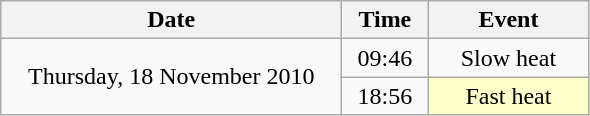<table class = "wikitable" style="text-align:center;">
<tr>
<th width=220>Date</th>
<th width=50>Time</th>
<th width=100>Event</th>
</tr>
<tr>
<td rowspan=2>Thursday, 18 November 2010</td>
<td>09:46</td>
<td>Slow heat</td>
</tr>
<tr>
<td>18:56</td>
<td bgcolor=ffffcc>Fast heat</td>
</tr>
</table>
